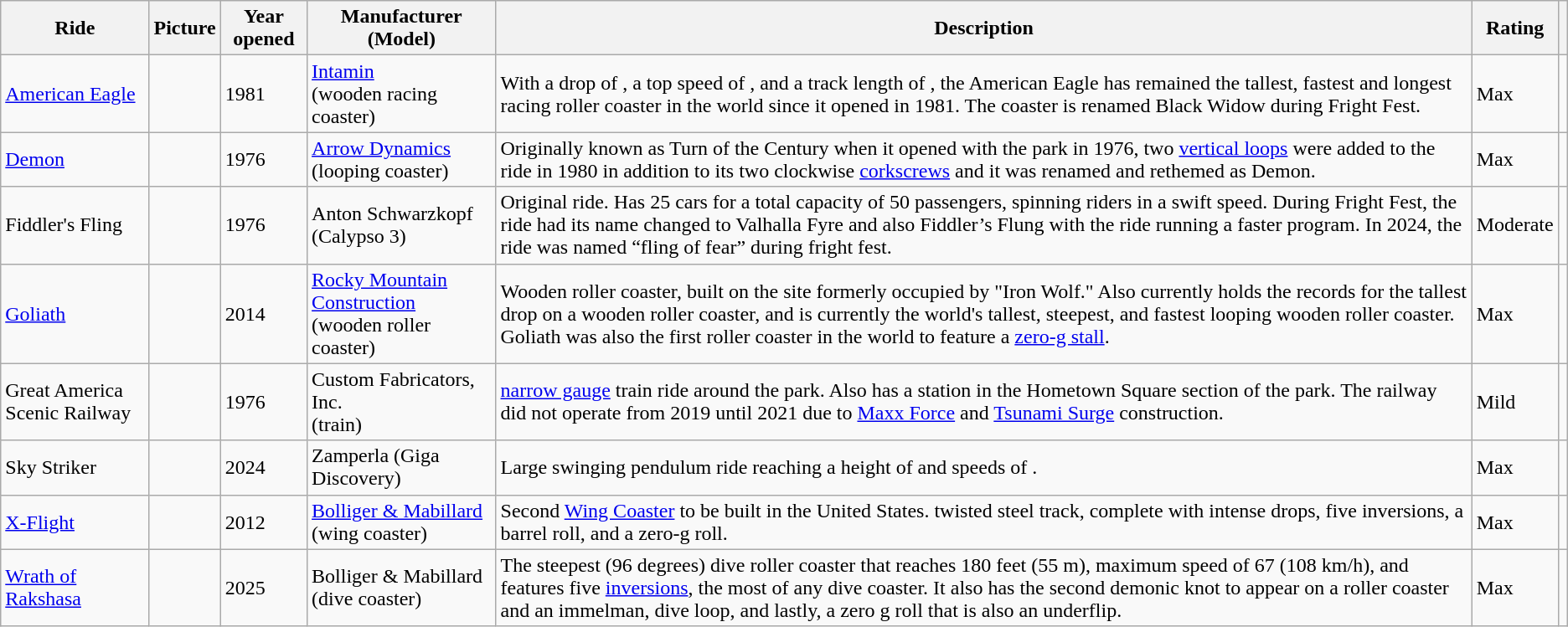<table class="wikitable sortable">
<tr>
<th>Ride</th>
<th>Picture</th>
<th>Year opened</th>
<th>Manufacturer<br>(Model)</th>
<th>Description</th>
<th>Rating</th>
<th></th>
</tr>
<tr>
<td><a href='#'>American Eagle</a></td>
<td></td>
<td>1981</td>
<td><a href='#'>Intamin</a><br>(wooden racing coaster)</td>
<td>With a drop of , a top speed of , and a track length of , the American Eagle has remained the tallest, fastest and longest racing roller coaster in the world since it opened in 1981. The coaster is renamed Black Widow during Fright Fest.</td>
<td>Max</td>
<td></td>
</tr>
<tr>
<td><a href='#'>Demon</a></td>
<td></td>
<td>1976</td>
<td><a href='#'>Arrow Dynamics</a> <br> (looping coaster)</td>
<td>Originally known as Turn of the Century when it opened with the park in 1976, two <a href='#'>vertical loops</a> were added to the ride in 1980 in addition to its two clockwise <a href='#'>corkscrews</a> and it was renamed and rethemed as Demon.</td>
<td>Max</td>
<td></td>
</tr>
<tr>
<td>Fiddler's Fling</td>
<td></td>
<td>1976</td>
<td>Anton Schwarzkopf<br>(Calypso 3)</td>
<td>Original ride. Has 25 cars for a total capacity of 50 passengers, spinning riders in a swift speed. During Fright Fest, the ride had its name changed to Valhalla Fyre and also Fiddler’s Flung with the ride running a faster program. In 2024, the ride was named “fling of fear” during fright fest.</td>
<td>Moderate</td>
<td></td>
</tr>
<tr>
<td><a href='#'>Goliath</a></td>
<td></td>
<td>2014</td>
<td><a href='#'>Rocky Mountain Construction</a> <br> (wooden roller coaster)</td>
<td>Wooden roller coaster, built on the site formerly occupied by "Iron Wolf." Also currently holds the records for the tallest drop on a wooden roller coaster, and is currently the world's tallest, steepest, and fastest looping wooden roller coaster. Goliath was also the first roller coaster in the world to feature a <a href='#'>zero-g stall</a>.</td>
<td>Max</td>
<td></td>
</tr>
<tr>
<td>Great America Scenic Railway</td>
<td></td>
<td>1976</td>
<td>Custom Fabricators, Inc.<br>(train)</td>
<td> <a href='#'>narrow gauge</a> train ride around the park. Also has a station in the Hometown Square section of the park. The railway did not operate from 2019 until 2021 due to <a href='#'>Maxx Force</a> and <a href='#'>Tsunami Surge</a> construction.</td>
<td>Mild</td>
<td></td>
</tr>
<tr>
<td>Sky Striker</td>
<td></td>
<td>2024</td>
<td>Zamperla (Giga Discovery)</td>
<td>Large swinging pendulum ride reaching a height of  and speeds of .</td>
<td>Max</td>
<td><br></td>
</tr>
<tr>
<td><a href='#'>X-Flight</a></td>
<td></td>
<td>2012</td>
<td><a href='#'>Bolliger & Mabillard</a><br>(wing coaster)</td>
<td>Second <a href='#'>Wing Coaster</a> to be built in the United States.  twisted steel track, complete with intense drops, five inversions, a barrel roll, and a zero-g roll.</td>
<td>Max</td>
<td></td>
</tr>
<tr>
<td><a href='#'>Wrath of Rakshasa</a></td>
<td></td>
<td>2025</td>
<td>Bolliger & Mabillard (dive coaster)</td>
<td>The steepest (96 degrees) dive roller coaster that reaches 180 feet (55 m), maximum speed of  67 (108 km/h), and features five <a href='#'>inversions</a>, the most of any dive coaster. It also has the second demonic knot to appear on a roller coaster and an immelman, dive loop, and lastly, a zero g roll that is also an underflip.</td>
<td>Max</td>
<td></td>
</tr>
</table>
